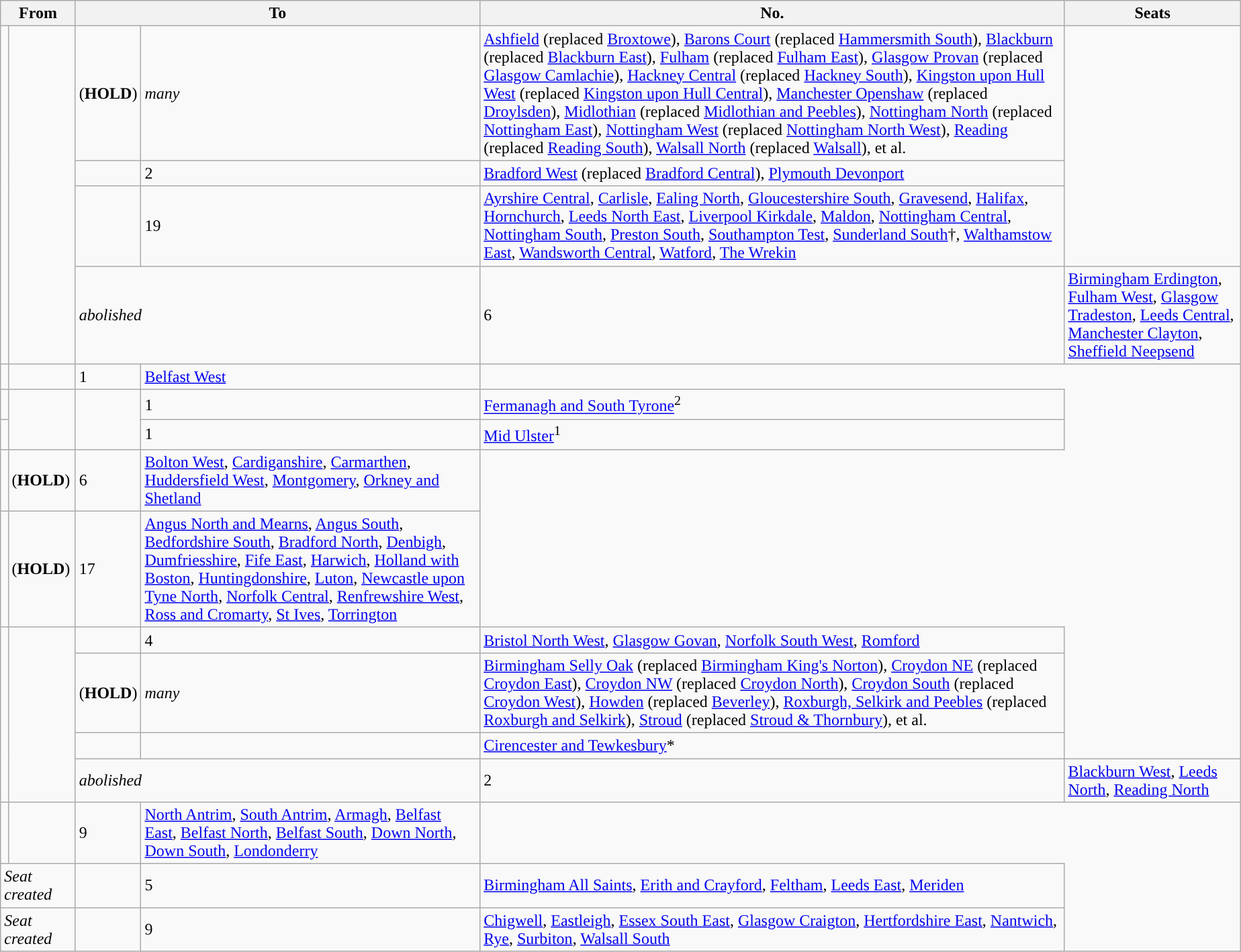<table class="wikitable sortable" style="margin:1em">
<tr>
<th colspan=2>From</th>
<th colspan=2>To</th>
<th>No.</th>
<th class=unsortable>Seats</th>
</tr>
<tr>
<td rowspan=4 style="color:inherit;background:"></td>
<td rowspan=4></td>
<td> (<strong>HOLD</strong>)</td>
<td><em>many</em></td>
<td><a href='#'>Ashfield</a> (replaced <a href='#'>Broxtowe</a>), <a href='#'>Barons Court</a> (replaced <a href='#'>Hammersmith South</a>), <a href='#'>Blackburn</a> (replaced <a href='#'>Blackburn East</a>), <a href='#'>Fulham</a> (replaced <a href='#'>Fulham East</a>), <a href='#'>Glasgow Provan</a> (replaced <a href='#'>Glasgow Camlachie</a>), <a href='#'>Hackney Central</a> (replaced <a href='#'>Hackney South</a>), <a href='#'>Kingston upon Hull West</a> (replaced <a href='#'>Kingston upon Hull Central</a>), <a href='#'>Manchester Openshaw</a> (replaced <a href='#'>Droylsden</a>), <a href='#'>Midlothian</a> (replaced <a href='#'>Midlothian and Peebles</a>), <a href='#'>Nottingham North</a> (replaced <a href='#'>Nottingham East</a>), <a href='#'>Nottingham West</a> (replaced <a href='#'>Nottingham North West</a>), <a href='#'>Reading</a> (replaced <a href='#'>Reading South</a>), <a href='#'>Walsall North</a> (replaced <a href='#'>Walsall</a>), et al.</td>
</tr>
<tr>
<td></td>
<td>2</td>
<td><a href='#'>Bradford West</a> (replaced <a href='#'>Bradford Central</a>), <a href='#'>Plymouth Devonport</a></td>
</tr>
<tr>
<td></td>
<td>19</td>
<td><a href='#'>Ayrshire Central</a>, <a href='#'>Carlisle</a>, <a href='#'>Ealing North</a>, <a href='#'>Gloucestershire South</a>, <a href='#'>Gravesend</a>, <a href='#'>Halifax</a>, <a href='#'>Hornchurch</a>, <a href='#'>Leeds North East</a>, <a href='#'>Liverpool Kirkdale</a>, <a href='#'>Maldon</a>, <a href='#'>Nottingham Central</a>, <a href='#'>Nottingham South</a>, <a href='#'>Preston South</a>, <a href='#'>Southampton Test</a>, <a href='#'>Sunderland South</a>†, <a href='#'>Walthamstow East</a>, <a href='#'>Wandsworth Central</a>, <a href='#'>Watford</a>, <a href='#'>The Wrekin</a></td>
</tr>
<tr>
<td colspan=2><em>abolished</em></td>
<td>6</td>
<td><a href='#'>Birmingham Erdington</a>, <a href='#'>Fulham West</a>, <a href='#'>Glasgow Tradeston</a>, <a href='#'>Leeds Central</a>, <a href='#'>Manchester Clayton</a>, <a href='#'>Sheffield Neepsend</a></td>
</tr>
<tr>
<td></td>
<td></td>
<td>1</td>
<td><a href='#'>Belfast West</a></td>
</tr>
<tr>
<td></td>
<td rowspan=2 style="color:inherit;background:"></td>
<td rowspan=2></td>
<td>1</td>
<td><a href='#'>Fermanagh and South Tyrone</a><sup>2</sup></td>
</tr>
<tr>
<td></td>
<td>1</td>
<td><a href='#'>Mid Ulster</a><sup>1</sup></td>
</tr>
<tr>
<td></td>
<td> (<strong>HOLD</strong>)</td>
<td>6</td>
<td><a href='#'>Bolton West</a>, <a href='#'>Cardiganshire</a>, <a href='#'>Carmarthen</a>, <a href='#'>Huddersfield West</a>, <a href='#'>Montgomery</a>, <a href='#'>Orkney and Shetland</a></td>
</tr>
<tr>
<td></td>
<td> (<strong>HOLD</strong>)</td>
<td>17</td>
<td><a href='#'>Angus North and Mearns</a>, <a href='#'>Angus South</a>, <a href='#'>Bedfordshire South</a>, <a href='#'>Bradford North</a>, <a href='#'>Denbigh</a>, <a href='#'>Dumfriesshire</a>, <a href='#'>Fife East</a>, <a href='#'>Harwich</a>, <a href='#'>Holland with Boston</a>, <a href='#'>Huntingdonshire</a>, <a href='#'>Luton</a>, <a href='#'>Newcastle upon Tyne North</a>, <a href='#'>Norfolk Central</a>, <a href='#'>Renfrewshire West</a>, <a href='#'>Ross and Cromarty</a>, <a href='#'>St Ives</a>, <a href='#'>Torrington</a></td>
</tr>
<tr>
<td rowspan=4 style="color:inherit;background:"></td>
<td rowspan=4></td>
<td></td>
<td>4</td>
<td><a href='#'>Bristol North West</a>, <a href='#'>Glasgow Govan</a>, <a href='#'>Norfolk South West</a>, <a href='#'>Romford</a></td>
</tr>
<tr>
<td> (<strong>HOLD</strong>)</td>
<td><em>many</em></td>
<td><a href='#'>Birmingham Selly Oak</a> (replaced <a href='#'>Birmingham King's Norton</a>), <a href='#'>Croydon NE</a> (replaced <a href='#'>Croydon East</a>), <a href='#'>Croydon NW</a> (replaced <a href='#'>Croydon North</a>), <a href='#'>Croydon South</a> (replaced <a href='#'>Croydon West</a>), <a href='#'>Howden</a> (replaced <a href='#'>Beverley</a>), <a href='#'>Roxburgh, Selkirk and Peebles</a> (replaced <a href='#'>Roxburgh and Selkirk</a>), <a href='#'>Stroud</a> (replaced <a href='#'>Stroud & Thornbury</a>), et al.</td>
</tr>
<tr>
<td></td>
<td></td>
<td><a href='#'>Cirencester and Tewkesbury</a>*</td>
</tr>
<tr>
<td colspan=2><em>abolished</em></td>
<td>2</td>
<td><a href='#'>Blackburn West</a>, <a href='#'>Leeds North</a>, <a href='#'>Reading North</a></td>
</tr>
<tr>
<td></td>
<td></td>
<td>9</td>
<td><a href='#'>North Antrim</a>, <a href='#'>South Antrim</a>, <a href='#'>Armagh</a>, <a href='#'>Belfast East</a>, <a href='#'>Belfast North</a>, <a href='#'>Belfast South</a>, <a href='#'>Down North</a>, <a href='#'>Down South</a>, <a href='#'>Londonderry</a></td>
</tr>
<tr>
<td colspan=2><em>Seat created</em></td>
<td></td>
<td>5</td>
<td><a href='#'>Birmingham All Saints</a>, <a href='#'>Erith and Crayford</a>, <a href='#'>Feltham</a>, <a href='#'>Leeds East</a>, <a href='#'>Meriden</a></td>
</tr>
<tr>
<td colspan=2><em>Seat created</em></td>
<td></td>
<td>9</td>
<td><a href='#'>Chigwell</a>, <a href='#'>Eastleigh</a>, <a href='#'>Essex South East</a>, <a href='#'>Glasgow Craigton</a>, <a href='#'>Hertfordshire East</a>, <a href='#'>Nantwich</a>, <a href='#'>Rye</a>, <a href='#'>Surbiton</a>, <a href='#'>Walsall South</a></td>
</tr>
</table>
